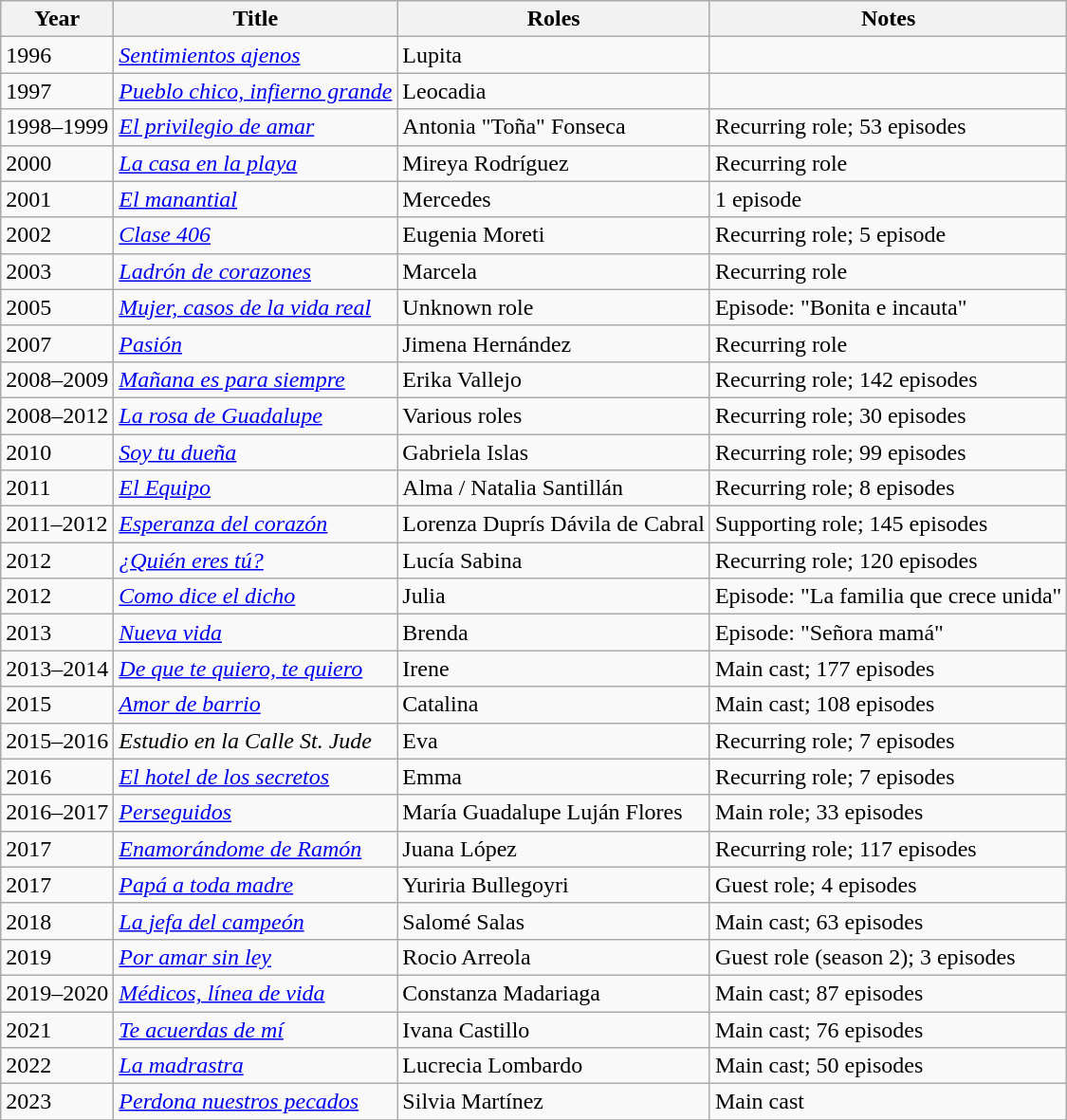<table class="wikitable sortable">
<tr>
<th>Year</th>
<th>Title</th>
<th>Roles</th>
<th>Notes</th>
</tr>
<tr>
<td>1996</td>
<td><em><a href='#'>Sentimientos ajenos</a></em></td>
<td>Lupita</td>
<td></td>
</tr>
<tr>
<td>1997</td>
<td><em><a href='#'>Pueblo chico, infierno grande</a></em></td>
<td>Leocadia</td>
<td></td>
</tr>
<tr>
<td>1998–1999</td>
<td><em><a href='#'>El privilegio de amar</a></em></td>
<td>Antonia "Toña" Fonseca</td>
<td>Recurring role; 53 episodes</td>
</tr>
<tr>
<td>2000</td>
<td><em><a href='#'>La casa en la playa</a></em></td>
<td>Mireya Rodríguez</td>
<td>Recurring role</td>
</tr>
<tr>
<td>2001</td>
<td><em><a href='#'>El manantial</a></em></td>
<td>Mercedes</td>
<td>1 episode</td>
</tr>
<tr>
<td>2002</td>
<td><em><a href='#'>Clase 406</a></em></td>
<td>Eugenia Moreti</td>
<td>Recurring role; 5 episode</td>
</tr>
<tr>
<td>2003</td>
<td><em><a href='#'>Ladrón de corazones</a></em></td>
<td>Marcela</td>
<td>Recurring role</td>
</tr>
<tr>
<td>2005</td>
<td><em><a href='#'>Mujer, casos de la vida real</a></em></td>
<td>Unknown role</td>
<td>Episode: "Bonita e incauta"</td>
</tr>
<tr>
<td>2007</td>
<td><em><a href='#'>Pasión</a></em></td>
<td>Jimena Hernández</td>
<td>Recurring role</td>
</tr>
<tr>
<td>2008–2009</td>
<td><em><a href='#'>Mañana es para siempre</a></em></td>
<td>Erika Vallejo</td>
<td>Recurring role; 142 episodes</td>
</tr>
<tr>
<td>2008–2012</td>
<td><em><a href='#'>La rosa de Guadalupe</a></em></td>
<td>Various roles</td>
<td>Recurring role; 30 episodes</td>
</tr>
<tr>
<td>2010</td>
<td><em><a href='#'>Soy tu dueña</a></em></td>
<td>Gabriela Islas</td>
<td>Recurring role; 99 episodes</td>
</tr>
<tr>
<td>2011</td>
<td><em><a href='#'>El Equipo</a></em></td>
<td>Alma / Natalia Santillán</td>
<td>Recurring role; 8 episodes</td>
</tr>
<tr>
<td>2011–2012</td>
<td><em><a href='#'>Esperanza del corazón</a></em></td>
<td>Lorenza Duprís Dávila de Cabral</td>
<td>Supporting role; 145 episodes</td>
</tr>
<tr>
<td>2012</td>
<td><em><a href='#'>¿Quién eres tú?</a></em></td>
<td>Lucía Sabina</td>
<td>Recurring role; 120 episodes</td>
</tr>
<tr>
<td>2012</td>
<td><em><a href='#'>Como dice el dicho</a></em></td>
<td>Julia</td>
<td>Episode: "La familia que crece unida"</td>
</tr>
<tr>
<td>2013</td>
<td><em><a href='#'>Nueva vida</a></em></td>
<td>Brenda</td>
<td>Episode: "Señora mamá"</td>
</tr>
<tr>
<td>2013–2014</td>
<td><em><a href='#'>De que te quiero, te quiero</a></em></td>
<td>Irene</td>
<td>Main cast; 177 episodes</td>
</tr>
<tr>
<td>2015</td>
<td><em><a href='#'>Amor de barrio</a></em></td>
<td>Catalina</td>
<td>Main cast; 108 episodes</td>
</tr>
<tr>
<td>2015–2016</td>
<td><em>Estudio en la Calle St. Jude </em></td>
<td>Eva</td>
<td>Recurring role; 7 episodes</td>
</tr>
<tr>
<td>2016</td>
<td><em><a href='#'>El hotel de los secretos</a></em></td>
<td>Emma</td>
<td>Recurring role; 7 episodes</td>
</tr>
<tr>
<td>2016–2017</td>
<td><em><a href='#'>Perseguidos</a></em></td>
<td>María Guadalupe Luján Flores</td>
<td>Main role; 33 episodes</td>
</tr>
<tr>
<td>2017</td>
<td><em><a href='#'>Enamorándome de Ramón</a></em></td>
<td>Juana López</td>
<td>Recurring role; 117 episodes</td>
</tr>
<tr>
<td>2017</td>
<td><em><a href='#'>Papá a toda madre</a></em></td>
<td>Yuriria Bullegoyri</td>
<td>Guest role; 4 episodes</td>
</tr>
<tr>
<td>2018</td>
<td><em><a href='#'>La jefa del campeón</a></em></td>
<td>Salomé Salas</td>
<td>Main cast; 63 episodes</td>
</tr>
<tr>
<td>2019</td>
<td><em><a href='#'>Por amar sin ley</a></em></td>
<td>Rocio Arreola</td>
<td>Guest role (season 2); 3 episodes</td>
</tr>
<tr>
<td>2019–2020</td>
<td><em><a href='#'>Médicos, línea de vida</a></em></td>
<td>Constanza Madariaga</td>
<td>Main cast; 87 episodes</td>
</tr>
<tr>
<td>2021</td>
<td><em><a href='#'>Te acuerdas de mí</a></em></td>
<td>Ivana Castillo</td>
<td>Main cast; 76 episodes</td>
</tr>
<tr>
<td>2022</td>
<td><em><a href='#'>La madrastra</a></em></td>
<td>Lucrecia Lombardo</td>
<td>Main cast; 50 episodes</td>
</tr>
<tr>
<td>2023</td>
<td><em><a href='#'>Perdona nuestros pecados</a></em></td>
<td>Silvia Martínez</td>
<td>Main cast</td>
</tr>
<tr>
</tr>
</table>
